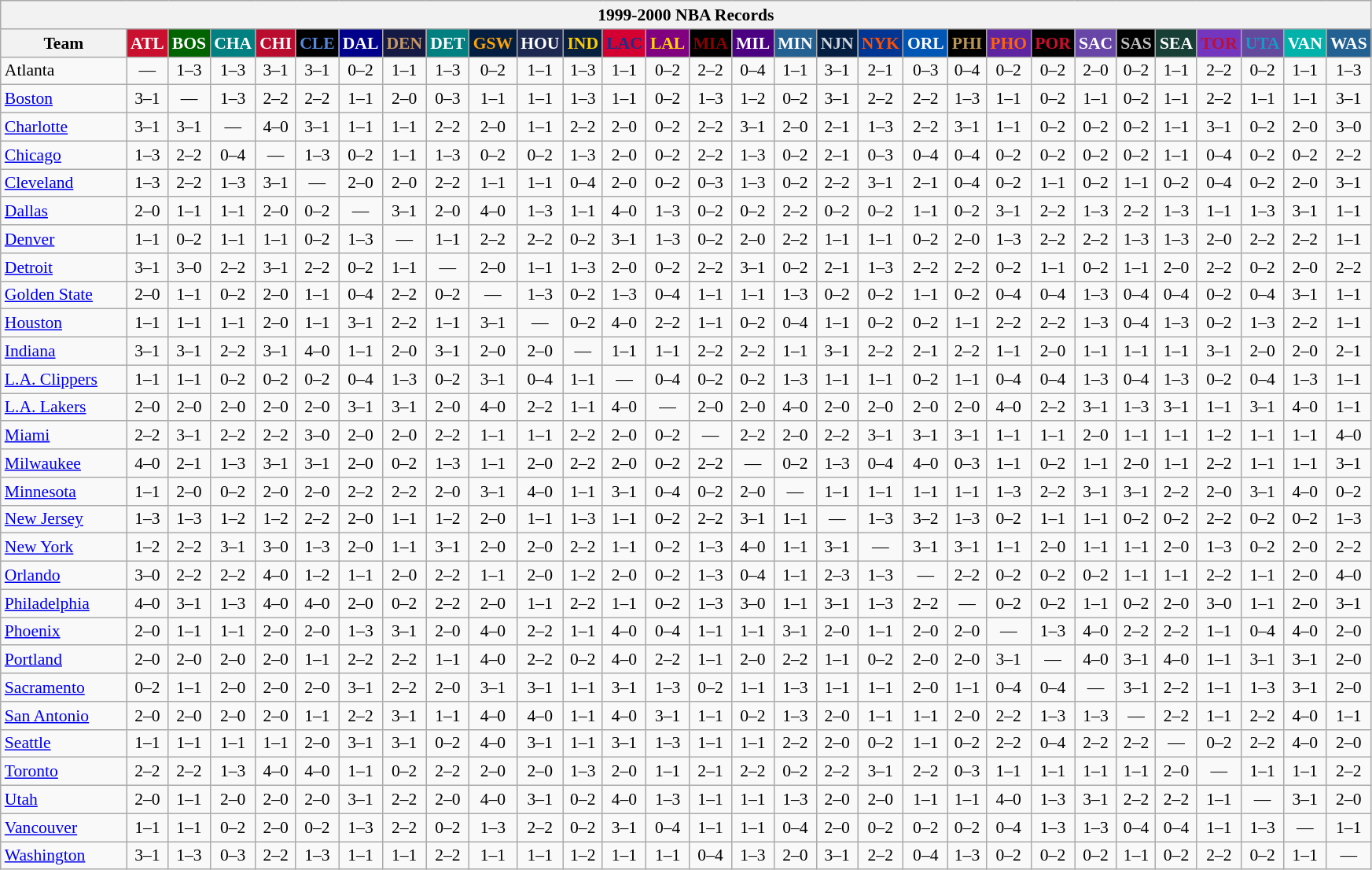<table class="wikitable" style="font-size:90%; text-align:center;">
<tr>
<th colspan=30>1999-2000 NBA Records</th>
</tr>
<tr>
<th width=100>Team</th>
<th style="background:#CA102F;color:#FFFFFF;width=35">ATL</th>
<th style="background:#006400;color:#FFFFFF;width=35">BOS</th>
<th style="background:#008080;color:#FFFFFF;width=35">CHA</th>
<th style="background:#BA0C2F;color:#FFFFFF;width=35">CHI</th>
<th style="background:#000000;color:#5787DC;width=35">CLE</th>
<th style="background:#00008B;color:#FFFFFF;width=35">DAL</th>
<th style="background:#141A44;color:#C69966;width=35">DEN</th>
<th style="background:#008080;color:#FFFFFF;width=35">DET</th>
<th style="background:#031E41;color:#FEA302;width=35">GSW</th>
<th style="background:#1D2951;color:#FFFFFF;width=35">HOU</th>
<th style="background:#081F3F;color:#FDCC04;width=35">IND</th>
<th style="background:#D40032;color:#1A2E8B;width=35">LAC</th>
<th style="background:#800080;color:#FFD700;width=35">LAL</th>
<th style="background:#000000;color:#8B0000;width=35">MIA</th>
<th style="background:#4B0082;color:#FFFFFF;width=35">MIL</th>
<th style="background:#236192;color:#FFFFFF;width=35">MIN</th>
<th style="background:#031E41;color:#CED5DD;width=35">NJN</th>
<th style="background:#003593;color:#FF4F03;width=35">NYK</th>
<th style="background:#0056B5;color:#FFFFFF;width=35">ORL</th>
<th style="background:#000000;color:#BB9754;width=35">PHI</th>
<th style="background:#5F24A0;color:#FF6303;width=35">PHO</th>
<th style="background:#000000;color:#C90F2E;width=35">POR</th>
<th style="background:#6846A8;color:#FFFFFF;width=35">SAC</th>
<th style="background:#000000;color:#C0C0C0;width=35">SAS</th>
<th style="background:#173F36;color:#FFFFFF;width=35">SEA</th>
<th style="background:#7436BF;color:#BE0F34;width=35">TOR</th>
<th style="background:#644A9C;color:#149BC7;width=35">UTA</th>
<th style="background:#00B2AA;color:#FFFFFF;width=35">VAN</th>
<th style="background:#236192;color:#FFFFFF;width=35">WAS</th>
</tr>
<tr>
<td style="text-align:left;">Atlanta</td>
<td>—</td>
<td>1–3</td>
<td>1–3</td>
<td>3–1</td>
<td>3–1</td>
<td>0–2</td>
<td>1–1</td>
<td>1–3</td>
<td>0–2</td>
<td>1–1</td>
<td>1–3</td>
<td>1–1</td>
<td>0–2</td>
<td>2–2</td>
<td>0–4</td>
<td>1–1</td>
<td>3–1</td>
<td>2–1</td>
<td>0–3</td>
<td>0–4</td>
<td>0–2</td>
<td>0–2</td>
<td>2–0</td>
<td>0–2</td>
<td>1–1</td>
<td>2–2</td>
<td>0–2</td>
<td>1–1</td>
<td>1–3</td>
</tr>
<tr>
<td style="text-align:left;"><a href='#'>Boston</a></td>
<td>3–1</td>
<td>—</td>
<td>1–3</td>
<td>2–2</td>
<td>2–2</td>
<td>1–1</td>
<td>2–0</td>
<td>0–3</td>
<td>1–1</td>
<td>1–1</td>
<td>1–3</td>
<td>1–1</td>
<td>0–2</td>
<td>1–3</td>
<td>1–2</td>
<td>0–2</td>
<td>3–1</td>
<td>2–2</td>
<td>2–2</td>
<td>1–3</td>
<td>1–1</td>
<td>0–2</td>
<td>1–1</td>
<td>0–2</td>
<td>1–1</td>
<td>2–2</td>
<td>1–1</td>
<td>1–1</td>
<td>3–1</td>
</tr>
<tr>
<td style="text-align:left;"><a href='#'>Charlotte</a></td>
<td>3–1</td>
<td>3–1</td>
<td>—</td>
<td>4–0</td>
<td>3–1</td>
<td>1–1</td>
<td>1–1</td>
<td>2–2</td>
<td>2–0</td>
<td>1–1</td>
<td>2–2</td>
<td>2–0</td>
<td>0–2</td>
<td>2–2</td>
<td>3–1</td>
<td>2–0</td>
<td>2–1</td>
<td>1–3</td>
<td>2–2</td>
<td>3–1</td>
<td>1–1</td>
<td>0–2</td>
<td>0–2</td>
<td>0–2</td>
<td>1–1</td>
<td>3–1</td>
<td>0–2</td>
<td>2–0</td>
<td>3–0</td>
</tr>
<tr>
<td style="text-align:left;"><a href='#'>Chicago</a></td>
<td>1–3</td>
<td>2–2</td>
<td>0–4</td>
<td>—</td>
<td>1–3</td>
<td>0–2</td>
<td>1–1</td>
<td>1–3</td>
<td>0–2</td>
<td>0–2</td>
<td>1–3</td>
<td>2–0</td>
<td>0–2</td>
<td>2–2</td>
<td>1–3</td>
<td>0–2</td>
<td>2–1</td>
<td>0–3</td>
<td>0–4</td>
<td>0–4</td>
<td>0–2</td>
<td>0–2</td>
<td>0–2</td>
<td>0–2</td>
<td>1–1</td>
<td>0–4</td>
<td>0–2</td>
<td>0–2</td>
<td>2–2</td>
</tr>
<tr>
<td style="text-align:left;"><a href='#'>Cleveland</a></td>
<td>1–3</td>
<td>2–2</td>
<td>1–3</td>
<td>3–1</td>
<td>—</td>
<td>2–0</td>
<td>2–0</td>
<td>2–2</td>
<td>1–1</td>
<td>1–1</td>
<td>0–4</td>
<td>2–0</td>
<td>0–2</td>
<td>0–3</td>
<td>1–3</td>
<td>0–2</td>
<td>2–2</td>
<td>3–1</td>
<td>2–1</td>
<td>0–4</td>
<td>0–2</td>
<td>1–1</td>
<td>0–2</td>
<td>1–1</td>
<td>0–2</td>
<td>0–4</td>
<td>0–2</td>
<td>2–0</td>
<td>3–1</td>
</tr>
<tr>
<td style="text-align:left;"><a href='#'>Dallas</a></td>
<td>2–0</td>
<td>1–1</td>
<td>1–1</td>
<td>2–0</td>
<td>0–2</td>
<td>—</td>
<td>3–1</td>
<td>2–0</td>
<td>4–0</td>
<td>1–3</td>
<td>1–1</td>
<td>4–0</td>
<td>1–3</td>
<td>0–2</td>
<td>0–2</td>
<td>2–2</td>
<td>0–2</td>
<td>0–2</td>
<td>1–1</td>
<td>0–2</td>
<td>3–1</td>
<td>2–2</td>
<td>1–3</td>
<td>2–2</td>
<td>1–3</td>
<td>1–1</td>
<td>1–3</td>
<td>3–1</td>
<td>1–1</td>
</tr>
<tr>
<td style="text-align:left;"><a href='#'>Denver</a></td>
<td>1–1</td>
<td>0–2</td>
<td>1–1</td>
<td>1–1</td>
<td>0–2</td>
<td>1–3</td>
<td>—</td>
<td>1–1</td>
<td>2–2</td>
<td>2–2</td>
<td>0–2</td>
<td>3–1</td>
<td>1–3</td>
<td>0–2</td>
<td>2–0</td>
<td>2–2</td>
<td>1–1</td>
<td>1–1</td>
<td>0–2</td>
<td>2–0</td>
<td>1–3</td>
<td>2–2</td>
<td>2–2</td>
<td>1–3</td>
<td>1–3</td>
<td>2–0</td>
<td>2–2</td>
<td>2–2</td>
<td>1–1</td>
</tr>
<tr>
<td style="text-align:left;"><a href='#'>Detroit</a></td>
<td>3–1</td>
<td>3–0</td>
<td>2–2</td>
<td>3–1</td>
<td>2–2</td>
<td>0–2</td>
<td>1–1</td>
<td>—</td>
<td>2–0</td>
<td>1–1</td>
<td>1–3</td>
<td>2–0</td>
<td>0–2</td>
<td>2–2</td>
<td>3–1</td>
<td>0–2</td>
<td>2–1</td>
<td>1–3</td>
<td>2–2</td>
<td>2–2</td>
<td>0–2</td>
<td>1–1</td>
<td>0–2</td>
<td>1–1</td>
<td>2–0</td>
<td>2–2</td>
<td>0–2</td>
<td>2–0</td>
<td>2–2</td>
</tr>
<tr>
<td style="text-align:left;"><a href='#'>Golden State</a></td>
<td>2–0</td>
<td>1–1</td>
<td>0–2</td>
<td>2–0</td>
<td>1–1</td>
<td>0–4</td>
<td>2–2</td>
<td>0–2</td>
<td>—</td>
<td>1–3</td>
<td>0–2</td>
<td>1–3</td>
<td>0–4</td>
<td>1–1</td>
<td>1–1</td>
<td>1–3</td>
<td>0–2</td>
<td>0–2</td>
<td>1–1</td>
<td>0–2</td>
<td>0–4</td>
<td>0–4</td>
<td>1–3</td>
<td>0–4</td>
<td>0–4</td>
<td>0–2</td>
<td>0–4</td>
<td>3–1</td>
<td>1–1</td>
</tr>
<tr>
<td style="text-align:left;"><a href='#'>Houston</a></td>
<td>1–1</td>
<td>1–1</td>
<td>1–1</td>
<td>2–0</td>
<td>1–1</td>
<td>3–1</td>
<td>2–2</td>
<td>1–1</td>
<td>3–1</td>
<td>—</td>
<td>0–2</td>
<td>4–0</td>
<td>2–2</td>
<td>1–1</td>
<td>0–2</td>
<td>0–4</td>
<td>1–1</td>
<td>0–2</td>
<td>0–2</td>
<td>1–1</td>
<td>2–2</td>
<td>2–2</td>
<td>1–3</td>
<td>0–4</td>
<td>1–3</td>
<td>0–2</td>
<td>1–3</td>
<td>2–2</td>
<td>1–1</td>
</tr>
<tr>
<td style="text-align:left;"><a href='#'>Indiana</a></td>
<td>3–1</td>
<td>3–1</td>
<td>2–2</td>
<td>3–1</td>
<td>4–0</td>
<td>1–1</td>
<td>2–0</td>
<td>3–1</td>
<td>2–0</td>
<td>2–0</td>
<td>—</td>
<td>1–1</td>
<td>1–1</td>
<td>2–2</td>
<td>2–2</td>
<td>1–1</td>
<td>3–1</td>
<td>2–2</td>
<td>2–1</td>
<td>2–2</td>
<td>1–1</td>
<td>2–0</td>
<td>1–1</td>
<td>1–1</td>
<td>1–1</td>
<td>3–1</td>
<td>2–0</td>
<td>2–0</td>
<td>2–1</td>
</tr>
<tr>
<td style="text-align:left;"><a href='#'>L.A. Clippers</a></td>
<td>1–1</td>
<td>1–1</td>
<td>0–2</td>
<td>0–2</td>
<td>0–2</td>
<td>0–4</td>
<td>1–3</td>
<td>0–2</td>
<td>3–1</td>
<td>0–4</td>
<td>1–1</td>
<td>—</td>
<td>0–4</td>
<td>0–2</td>
<td>0–2</td>
<td>1–3</td>
<td>1–1</td>
<td>1–1</td>
<td>0–2</td>
<td>1–1</td>
<td>0–4</td>
<td>0–4</td>
<td>1–3</td>
<td>0–4</td>
<td>1–3</td>
<td>0–2</td>
<td>0–4</td>
<td>1–3</td>
<td>1–1</td>
</tr>
<tr>
<td style="text-align:left;"><a href='#'>L.A. Lakers</a></td>
<td>2–0</td>
<td>2–0</td>
<td>2–0</td>
<td>2–0</td>
<td>2–0</td>
<td>3–1</td>
<td>3–1</td>
<td>2–0</td>
<td>4–0</td>
<td>2–2</td>
<td>1–1</td>
<td>4–0</td>
<td>—</td>
<td>2–0</td>
<td>2–0</td>
<td>4–0</td>
<td>2–0</td>
<td>2–0</td>
<td>2–0</td>
<td>2–0</td>
<td>4–0</td>
<td>2–2</td>
<td>3–1</td>
<td>1–3</td>
<td>3–1</td>
<td>1–1</td>
<td>3–1</td>
<td>4–0</td>
<td>1–1</td>
</tr>
<tr>
<td style="text-align:left;"><a href='#'>Miami</a></td>
<td>2–2</td>
<td>3–1</td>
<td>2–2</td>
<td>2–2</td>
<td>3–0</td>
<td>2–0</td>
<td>2–0</td>
<td>2–2</td>
<td>1–1</td>
<td>1–1</td>
<td>2–2</td>
<td>2–0</td>
<td>0–2</td>
<td>—</td>
<td>2–2</td>
<td>2–0</td>
<td>2–2</td>
<td>3–1</td>
<td>3–1</td>
<td>3–1</td>
<td>1–1</td>
<td>1–1</td>
<td>2–0</td>
<td>1–1</td>
<td>1–1</td>
<td>1–2</td>
<td>1–1</td>
<td>1–1</td>
<td>4–0</td>
</tr>
<tr>
<td style="text-align:left;"><a href='#'>Milwaukee</a></td>
<td>4–0</td>
<td>2–1</td>
<td>1–3</td>
<td>3–1</td>
<td>3–1</td>
<td>2–0</td>
<td>0–2</td>
<td>1–3</td>
<td>1–1</td>
<td>2–0</td>
<td>2–2</td>
<td>2–0</td>
<td>0–2</td>
<td>2–2</td>
<td>—</td>
<td>0–2</td>
<td>1–3</td>
<td>0–4</td>
<td>4–0</td>
<td>0–3</td>
<td>1–1</td>
<td>0–2</td>
<td>1–1</td>
<td>2–0</td>
<td>1–1</td>
<td>2–2</td>
<td>1–1</td>
<td>1–1</td>
<td>3–1</td>
</tr>
<tr>
<td style="text-align:left;"><a href='#'>Minnesota</a></td>
<td>1–1</td>
<td>2–0</td>
<td>0–2</td>
<td>2–0</td>
<td>2–0</td>
<td>2–2</td>
<td>2–2</td>
<td>2–0</td>
<td>3–1</td>
<td>4–0</td>
<td>1–1</td>
<td>3–1</td>
<td>0–4</td>
<td>0–2</td>
<td>2–0</td>
<td>—</td>
<td>1–1</td>
<td>1–1</td>
<td>1–1</td>
<td>1–1</td>
<td>1–3</td>
<td>2–2</td>
<td>3–1</td>
<td>3–1</td>
<td>2–2</td>
<td>2–0</td>
<td>3–1</td>
<td>4–0</td>
<td>0–2</td>
</tr>
<tr>
<td style="text-align:left;"><a href='#'>New Jersey</a></td>
<td>1–3</td>
<td>1–3</td>
<td>1–2</td>
<td>1–2</td>
<td>2–2</td>
<td>2–0</td>
<td>1–1</td>
<td>1–2</td>
<td>2–0</td>
<td>1–1</td>
<td>1–3</td>
<td>1–1</td>
<td>0–2</td>
<td>2–2</td>
<td>3–1</td>
<td>1–1</td>
<td>—</td>
<td>1–3</td>
<td>3–2</td>
<td>1–3</td>
<td>0–2</td>
<td>1–1</td>
<td>1–1</td>
<td>0–2</td>
<td>0–2</td>
<td>2–2</td>
<td>0–2</td>
<td>0–2</td>
<td>1–3</td>
</tr>
<tr>
<td style="text-align:left;"><a href='#'>New York</a></td>
<td>1–2</td>
<td>2–2</td>
<td>3–1</td>
<td>3–0</td>
<td>1–3</td>
<td>2–0</td>
<td>1–1</td>
<td>3–1</td>
<td>2–0</td>
<td>2–0</td>
<td>2–2</td>
<td>1–1</td>
<td>0–2</td>
<td>1–3</td>
<td>4–0</td>
<td>1–1</td>
<td>3–1</td>
<td>—</td>
<td>3–1</td>
<td>3–1</td>
<td>1–1</td>
<td>2–0</td>
<td>1–1</td>
<td>1–1</td>
<td>2–0</td>
<td>1–3</td>
<td>0–2</td>
<td>2–0</td>
<td>2–2</td>
</tr>
<tr>
<td style="text-align:left;"><a href='#'>Orlando</a></td>
<td>3–0</td>
<td>2–2</td>
<td>2–2</td>
<td>4–0</td>
<td>1–2</td>
<td>1–1</td>
<td>2–0</td>
<td>2–2</td>
<td>1–1</td>
<td>2–0</td>
<td>1–2</td>
<td>2–0</td>
<td>0–2</td>
<td>1–3</td>
<td>0–4</td>
<td>1–1</td>
<td>2–3</td>
<td>1–3</td>
<td>—</td>
<td>2–2</td>
<td>0–2</td>
<td>0–2</td>
<td>0–2</td>
<td>1–1</td>
<td>1–1</td>
<td>2–2</td>
<td>1–1</td>
<td>2–0</td>
<td>4–0</td>
</tr>
<tr>
<td style="text-align:left;"><a href='#'>Philadelphia</a></td>
<td>4–0</td>
<td>3–1</td>
<td>1–3</td>
<td>4–0</td>
<td>4–0</td>
<td>2–0</td>
<td>0–2</td>
<td>2–2</td>
<td>2–0</td>
<td>1–1</td>
<td>2–2</td>
<td>1–1</td>
<td>0–2</td>
<td>1–3</td>
<td>3–0</td>
<td>1–1</td>
<td>3–1</td>
<td>1–3</td>
<td>2–2</td>
<td>—</td>
<td>0–2</td>
<td>0–2</td>
<td>1–1</td>
<td>0–2</td>
<td>2–0</td>
<td>3–0</td>
<td>1–1</td>
<td>2–0</td>
<td>3–1</td>
</tr>
<tr>
<td style="text-align:left;"><a href='#'>Phoenix</a></td>
<td>2–0</td>
<td>1–1</td>
<td>1–1</td>
<td>2–0</td>
<td>2–0</td>
<td>1–3</td>
<td>3–1</td>
<td>2–0</td>
<td>4–0</td>
<td>2–2</td>
<td>1–1</td>
<td>4–0</td>
<td>0–4</td>
<td>1–1</td>
<td>1–1</td>
<td>3–1</td>
<td>2–0</td>
<td>1–1</td>
<td>2–0</td>
<td>2–0</td>
<td>—</td>
<td>1–3</td>
<td>4–0</td>
<td>2–2</td>
<td>2–2</td>
<td>1–1</td>
<td>0–4</td>
<td>4–0</td>
<td>2–0</td>
</tr>
<tr>
<td style="text-align:left;"><a href='#'>Portland</a></td>
<td>2–0</td>
<td>2–0</td>
<td>2–0</td>
<td>2–0</td>
<td>1–1</td>
<td>2–2</td>
<td>2–2</td>
<td>1–1</td>
<td>4–0</td>
<td>2–2</td>
<td>0–2</td>
<td>4–0</td>
<td>2–2</td>
<td>1–1</td>
<td>2–0</td>
<td>2–2</td>
<td>1–1</td>
<td>0–2</td>
<td>2–0</td>
<td>2–0</td>
<td>3–1</td>
<td>—</td>
<td>4–0</td>
<td>3–1</td>
<td>4–0</td>
<td>1–1</td>
<td>3–1</td>
<td>3–1</td>
<td>2–0</td>
</tr>
<tr>
<td style="text-align:left;"><a href='#'>Sacramento</a></td>
<td>0–2</td>
<td>1–1</td>
<td>2–0</td>
<td>2–0</td>
<td>2–0</td>
<td>3–1</td>
<td>2–2</td>
<td>2–0</td>
<td>3–1</td>
<td>3–1</td>
<td>1–1</td>
<td>3–1</td>
<td>1–3</td>
<td>0–2</td>
<td>1–1</td>
<td>1–3</td>
<td>1–1</td>
<td>1–1</td>
<td>2–0</td>
<td>1–1</td>
<td>0–4</td>
<td>0–4</td>
<td>—</td>
<td>3–1</td>
<td>2–2</td>
<td>1–1</td>
<td>1–3</td>
<td>3–1</td>
<td>2–0</td>
</tr>
<tr>
<td style="text-align:left;"><a href='#'>San Antonio</a></td>
<td>2–0</td>
<td>2–0</td>
<td>2–0</td>
<td>2–0</td>
<td>1–1</td>
<td>2–2</td>
<td>3–1</td>
<td>1–1</td>
<td>4–0</td>
<td>4–0</td>
<td>1–1</td>
<td>4–0</td>
<td>3–1</td>
<td>1–1</td>
<td>0–2</td>
<td>1–3</td>
<td>2–0</td>
<td>1–1</td>
<td>1–1</td>
<td>2–0</td>
<td>2–2</td>
<td>1–3</td>
<td>1–3</td>
<td>—</td>
<td>2–2</td>
<td>1–1</td>
<td>2–2</td>
<td>4–0</td>
<td>1–1</td>
</tr>
<tr>
<td style="text-align:left;"><a href='#'>Seattle</a></td>
<td>1–1</td>
<td>1–1</td>
<td>1–1</td>
<td>1–1</td>
<td>2–0</td>
<td>3–1</td>
<td>3–1</td>
<td>0–2</td>
<td>4–0</td>
<td>3–1</td>
<td>1–1</td>
<td>3–1</td>
<td>1–3</td>
<td>1–1</td>
<td>1–1</td>
<td>2–2</td>
<td>2–0</td>
<td>0–2</td>
<td>1–1</td>
<td>0–2</td>
<td>2–2</td>
<td>0–4</td>
<td>2–2</td>
<td>2–2</td>
<td>—</td>
<td>0–2</td>
<td>2–2</td>
<td>4–0</td>
<td>2–0</td>
</tr>
<tr>
<td style="text-align:left;"><a href='#'>Toronto</a></td>
<td>2–2</td>
<td>2–2</td>
<td>1–3</td>
<td>4–0</td>
<td>4–0</td>
<td>1–1</td>
<td>0–2</td>
<td>2–2</td>
<td>2–0</td>
<td>2–0</td>
<td>1–3</td>
<td>2–0</td>
<td>1–1</td>
<td>2–1</td>
<td>2–2</td>
<td>0–2</td>
<td>2–2</td>
<td>3–1</td>
<td>2–2</td>
<td>0–3</td>
<td>1–1</td>
<td>1–1</td>
<td>1–1</td>
<td>1–1</td>
<td>2–0</td>
<td>—</td>
<td>1–1</td>
<td>1–1</td>
<td>2–2</td>
</tr>
<tr>
<td style="text-align:left;"><a href='#'>Utah</a></td>
<td>2–0</td>
<td>1–1</td>
<td>2–0</td>
<td>2–0</td>
<td>2–0</td>
<td>3–1</td>
<td>2–2</td>
<td>2–0</td>
<td>4–0</td>
<td>3–1</td>
<td>0–2</td>
<td>4–0</td>
<td>1–3</td>
<td>1–1</td>
<td>1–1</td>
<td>1–3</td>
<td>2–0</td>
<td>2–0</td>
<td>1–1</td>
<td>1–1</td>
<td>4–0</td>
<td>1–3</td>
<td>3–1</td>
<td>2–2</td>
<td>2–2</td>
<td>1–1</td>
<td>—</td>
<td>3–1</td>
<td>2–0</td>
</tr>
<tr>
<td style="text-align:left;"><a href='#'>Vancouver</a></td>
<td>1–1</td>
<td>1–1</td>
<td>0–2</td>
<td>2–0</td>
<td>0–2</td>
<td>1–3</td>
<td>2–2</td>
<td>0–2</td>
<td>1–3</td>
<td>2–2</td>
<td>0–2</td>
<td>3–1</td>
<td>0–4</td>
<td>1–1</td>
<td>1–1</td>
<td>0–4</td>
<td>2–0</td>
<td>0–2</td>
<td>0–2</td>
<td>0–2</td>
<td>0–4</td>
<td>1–3</td>
<td>1–3</td>
<td>0–4</td>
<td>0–4</td>
<td>1–1</td>
<td>1–3</td>
<td>—</td>
<td>1–1</td>
</tr>
<tr>
<td style="text-align:left;"><a href='#'>Washington</a></td>
<td>3–1</td>
<td>1–3</td>
<td>0–3</td>
<td>2–2</td>
<td>1–3</td>
<td>1–1</td>
<td>1–1</td>
<td>2–2</td>
<td>1–1</td>
<td>1–1</td>
<td>1–2</td>
<td>1–1</td>
<td>1–1</td>
<td>0–4</td>
<td>1–3</td>
<td>2–0</td>
<td>3–1</td>
<td>2–2</td>
<td>0–4</td>
<td>1–3</td>
<td>0–2</td>
<td>0–2</td>
<td>0–2</td>
<td>1–1</td>
<td>0–2</td>
<td>2–2</td>
<td>0–2</td>
<td>1–1</td>
<td>—</td>
</tr>
</table>
